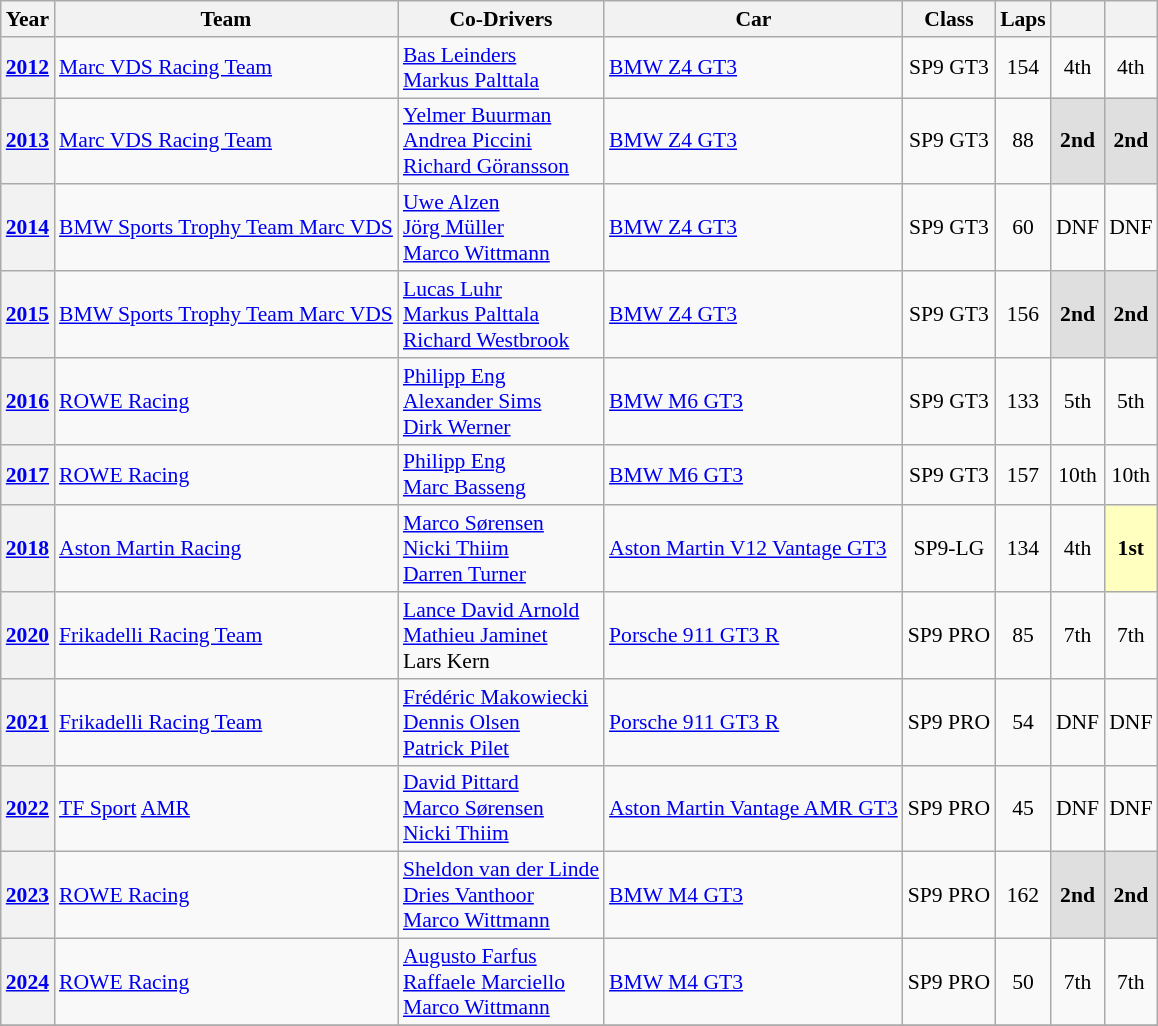<table class="wikitable" style="text-align:center; font-size:90%">
<tr>
<th>Year</th>
<th>Team</th>
<th>Co-Drivers</th>
<th>Car</th>
<th>Class</th>
<th>Laps</th>
<th></th>
<th></th>
</tr>
<tr>
<th><a href='#'>2012</a></th>
<td align="left"> <a href='#'>Marc VDS Racing Team</a></td>
<td align="left"> <a href='#'>Bas Leinders</a><br> <a href='#'>Markus Palttala</a><br></td>
<td align="left"><a href='#'>BMW Z4 GT3</a></td>
<td>SP9 GT3</td>
<td>154</td>
<td>4th</td>
<td>4th</td>
</tr>
<tr>
<th><a href='#'>2013</a></th>
<td align="left"> <a href='#'>Marc VDS Racing Team</a></td>
<td align="left"> <a href='#'>Yelmer Buurman</a><br> <a href='#'>Andrea Piccini</a><br> <a href='#'>Richard Göransson</a><br></td>
<td align="left"><a href='#'>BMW Z4 GT3</a></td>
<td>SP9 GT3</td>
<td>88</td>
<td style="background:#dfdfdf;"><strong>2nd</strong></td>
<td style="background:#dfdfdf;"><strong>2nd</strong></td>
</tr>
<tr>
<th><a href='#'>2014</a></th>
<td align="left"> <a href='#'>BMW Sports Trophy Team Marc VDS</a></td>
<td align="left"> <a href='#'>Uwe Alzen</a><br> <a href='#'>Jörg Müller</a><br> <a href='#'>Marco Wittmann</a><br></td>
<td align="left"><a href='#'>BMW Z4 GT3</a></td>
<td>SP9 GT3</td>
<td>60</td>
<td>DNF</td>
<td>DNF</td>
</tr>
<tr>
<th><a href='#'>2015</a></th>
<td align="left"> <a href='#'>BMW Sports Trophy Team Marc VDS</a></td>
<td align="left"> <a href='#'>Lucas Luhr</a><br> <a href='#'>Markus Palttala</a><br> <a href='#'>Richard Westbrook</a><br></td>
<td align="left"><a href='#'>BMW Z4 GT3</a></td>
<td>SP9 GT3</td>
<td>156</td>
<td style="background:#dfdfdf;"><strong>2nd</strong></td>
<td style="background:#dfdfdf;"><strong>2nd</strong></td>
</tr>
<tr>
<th><a href='#'>2016</a></th>
<td align="left"> <a href='#'>ROWE Racing</a></td>
<td align="left"> <a href='#'>Philipp Eng</a><br> <a href='#'>Alexander Sims</a><br> <a href='#'>Dirk Werner</a><br></td>
<td align="left"><a href='#'>BMW M6 GT3</a></td>
<td>SP9 GT3</td>
<td>133</td>
<td>5th</td>
<td>5th</td>
</tr>
<tr>
<th><a href='#'>2017</a></th>
<td align="left"> <a href='#'>ROWE Racing</a></td>
<td align="left"> <a href='#'>Philipp Eng</a><br>  <a href='#'>Marc Basseng</a><br></td>
<td align="left"><a href='#'>BMW M6 GT3</a></td>
<td>SP9 GT3</td>
<td>157</td>
<td>10th</td>
<td>10th</td>
</tr>
<tr>
<th><a href='#'>2018</a></th>
<td align="left"> <a href='#'>Aston Martin Racing</a></td>
<td align="left"> <a href='#'>Marco Sørensen</a><br> <a href='#'>Nicki Thiim</a><br> <a href='#'>Darren Turner</a></td>
<td align="left"><a href='#'>Aston Martin V12 Vantage GT3</a></td>
<td>SP9-LG</td>
<td>134</td>
<td>4th</td>
<td align=center style="background:#FFFFBF;"><strong>1st</strong></td>
</tr>
<tr>
<th><a href='#'>2020</a></th>
<td align="left"> <a href='#'>Frikadelli Racing Team</a></td>
<td align="left"> <a href='#'>Lance David Arnold</a><br> <a href='#'>Mathieu Jaminet</a><br>  Lars Kern</td>
<td align="left"><a href='#'>Porsche 911 GT3 R</a></td>
<td>SP9 PRO</td>
<td>85</td>
<td>7th</td>
<td>7th</td>
</tr>
<tr>
<th><a href='#'>2021</a></th>
<td align="left"> <a href='#'>Frikadelli Racing Team</a></td>
<td align="left"> <a href='#'>Frédéric Makowiecki</a><br> <a href='#'>Dennis Olsen</a><br>  <a href='#'>Patrick Pilet</a></td>
<td align="left"><a href='#'>Porsche 911 GT3 R</a></td>
<td>SP9 PRO</td>
<td>54</td>
<td>DNF</td>
<td>DNF</td>
</tr>
<tr>
<th><a href='#'>2022</a></th>
<td align="left"> <a href='#'>TF Sport</a> <a href='#'>AMR</a></td>
<td align="left"> <a href='#'>David Pittard</a><br> <a href='#'>Marco Sørensen</a><br> <a href='#'>Nicki Thiim</a></td>
<td align="left"><a href='#'>Aston Martin Vantage AMR GT3</a></td>
<td>SP9 PRO</td>
<td>45</td>
<td>DNF</td>
<td>DNF</td>
</tr>
<tr>
<th><a href='#'>2023</a></th>
<td align="left"> <a href='#'>ROWE Racing</a></td>
<td align="left"> <a href='#'>Sheldon van der Linde</a><br>  <a href='#'>Dries Vanthoor</a><br> <a href='#'>Marco Wittmann</a></td>
<td align="left"><a href='#'>BMW M4 GT3</a></td>
<td>SP9 PRO</td>
<td>162</td>
<td align=center style="background:#dfdfdf;"><strong>2nd</strong></td>
<td align=center style="background:#dfdfdf;"><strong>2nd</strong></td>
</tr>
<tr>
<th><a href='#'>2024</a></th>
<td align="left"> <a href='#'>ROWE Racing</a></td>
<td align="left"> <a href='#'>Augusto Farfus</a><br>  <a href='#'>Raffaele Marciello</a><br>  <a href='#'>Marco Wittmann</a></td>
<td align="left"><a href='#'>BMW M4 GT3</a></td>
<td>SP9 PRO</td>
<td>50</td>
<td>7th</td>
<td>7th</td>
</tr>
<tr>
</tr>
</table>
